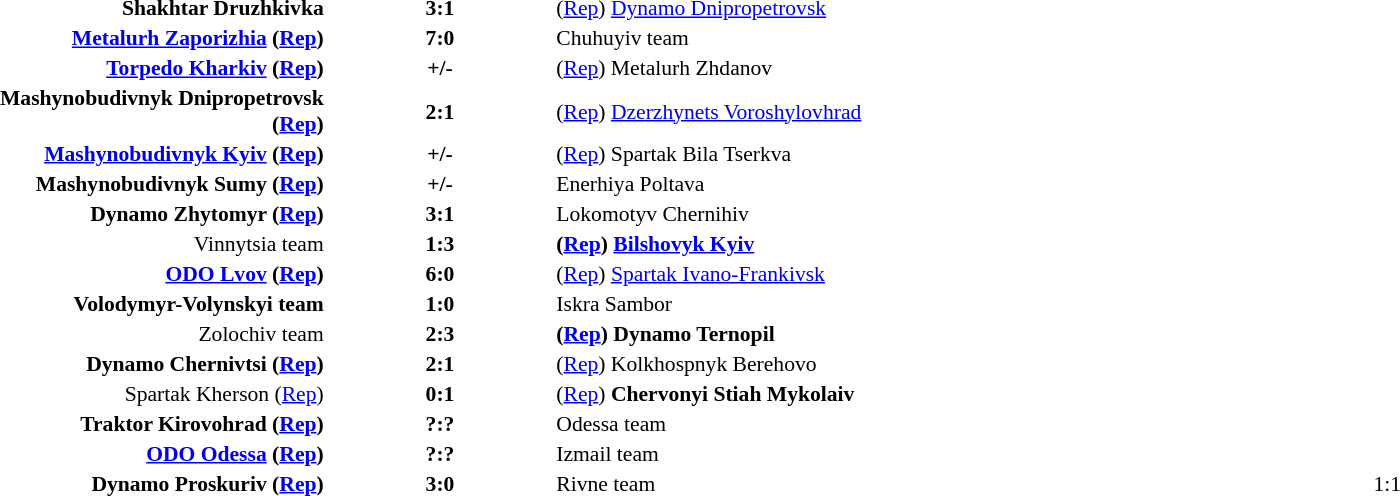<table width=100% cellspacing=1>
<tr>
<th width=20%></th>
<th width=12%></th>
<th width=20%></th>
<th></th>
</tr>
<tr style=font-size:90%>
<td align=right><strong>Shakhtar Druzhkivka</strong></td>
<td align=center><strong>3:1</strong></td>
<td>(<a href='#'>Rep</a>) <a href='#'>Dynamo Dnipropetrovsk</a></td>
<td align=center></td>
</tr>
<tr style=font-size:90%>
<td align=right><strong><a href='#'>Metalurh Zaporizhia</a> (<a href='#'>Rep</a>)</strong></td>
<td align=center><strong>7:0</strong></td>
<td>Chuhuyiv team</td>
<td align=center></td>
</tr>
<tr style=font-size:90%>
<td align=right><strong><a href='#'>Torpedo Kharkiv</a> (<a href='#'>Rep</a>)</strong></td>
<td align=center><strong>+/-</strong></td>
<td>(<a href='#'>Rep</a>) Metalurh Zhdanov</td>
<td></td>
</tr>
<tr style=font-size:90%>
<td align=right><strong>Mashynobudivnyk Dnipropetrovsk (<a href='#'>Rep</a>)</strong></td>
<td align=center><strong>2:1</strong></td>
<td>(<a href='#'>Rep</a>) <a href='#'>Dzerzhynets Voroshylovhrad</a></td>
<td align=center></td>
</tr>
<tr style=font-size:90%>
<td align=right><strong><a href='#'>Mashynobudivnyk Kyiv</a> (<a href='#'>Rep</a>)</strong></td>
<td align=center><strong>+/-</strong></td>
<td>(<a href='#'>Rep</a>) Spartak Bila Tserkva</td>
<td></td>
</tr>
<tr style=font-size:90%>
<td align=right><strong>Mashynobudivnyk Sumy (<a href='#'>Rep</a>)</strong></td>
<td align=center><strong>+/-</strong></td>
<td>Enerhiya Poltava</td>
<td></td>
</tr>
<tr style=font-size:90%>
<td align=right><strong>Dynamo Zhytomyr (<a href='#'>Rep</a>)</strong></td>
<td align=center><strong>3:1</strong></td>
<td>Lokomotyv Chernihiv</td>
<td></td>
</tr>
<tr style=font-size:90%>
<td align=right>Vinnytsia team</td>
<td align=center><strong>1:3</strong></td>
<td><strong>(<a href='#'>Rep</a>) <a href='#'>Bilshovyk Kyiv</a></strong></td>
<td align=center></td>
</tr>
<tr style=font-size:90%>
<td align=right><strong><a href='#'>ODO Lvov</a> (<a href='#'>Rep</a>)</strong></td>
<td align=center><strong>6:0</strong></td>
<td>(<a href='#'>Rep</a>) <a href='#'>Spartak Ivano-Frankivsk</a></td>
<td align=center></td>
</tr>
<tr style=font-size:90%>
<td align=right><strong>Volodymyr-Volynskyi team</strong></td>
<td align=center><strong>1:0</strong></td>
<td>Iskra Sambor</td>
<td align=center></td>
</tr>
<tr style=font-size:90%>
<td align=right>Zolochiv team</td>
<td align=center><strong>2:3</strong></td>
<td><strong>(<a href='#'>Rep</a>) Dynamo Ternopil</strong></td>
<td align=center></td>
</tr>
<tr style=font-size:90%>
<td align=right><strong>Dynamo Chernivtsi (<a href='#'>Rep</a>)</strong></td>
<td align=center><strong>2:1</strong></td>
<td>(<a href='#'>Rep</a>) Kolkhospnyk Berehovo</td>
<td align=center></td>
</tr>
<tr style=font-size:90%>
<td align=right>Spartak Kherson (<a href='#'>Rep</a>)</td>
<td align=center><strong>0:1</strong></td>
<td>(<a href='#'>Rep</a>) <strong>Chervonyi Stiah Mykolaiv</strong></td>
<td align=center></td>
</tr>
<tr style=font-size:90%>
<td align=right><strong>Traktor Kirovohrad (<a href='#'>Rep</a>)</strong></td>
<td align=center><strong>?:?</strong></td>
<td>Odessa team</td>
<td align=center></td>
</tr>
<tr style=font-size:90%>
<td align=right><strong><a href='#'>ODO Odessa</a> (<a href='#'>Rep</a>)</strong></td>
<td align=center><strong>?:?</strong></td>
<td>Izmail team</td>
<td align=center></td>
</tr>
<tr style=font-size:90%>
<td align=right><strong>Dynamo Proskuriv (<a href='#'>Rep</a>)</strong></td>
<td align=center><strong>3:0</strong></td>
<td>Rivne team</td>
<td align=center>1:1 </td>
</tr>
</table>
